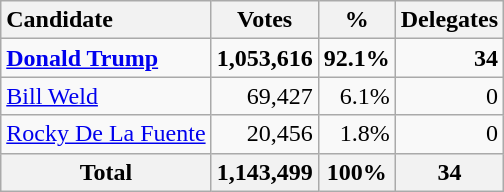<table class="wikitable sortable" style="text-align:right;">
<tr>
<th style="text-align:left;">Candidate</th>
<th>Votes</th>
<th>%</th>
<th>Delegates</th>
</tr>
<tr>
<td style="text-align:left;" data-sort-name="Trump, Donald"><strong><a href='#'>Donald Trump</a></strong></td>
<td><strong>1,053,616</strong></td>
<td><strong>92.1%</strong></td>
<td><strong>34</strong></td>
</tr>
<tr>
<td style="text-align:left;" data-sort-name="Weld, Bill"><a href='#'>Bill Weld</a></td>
<td>69,427</td>
<td>6.1%</td>
<td>0</td>
</tr>
<tr>
<td style="text-align:left;" data-sort-name="De La Fuente, Rocky"><a href='#'>Rocky De La Fuente</a></td>
<td>20,456</td>
<td>1.8%</td>
<td>0</td>
</tr>
<tr>
<th>Total</th>
<th>1,143,499</th>
<th>100%</th>
<th>34</th>
</tr>
</table>
